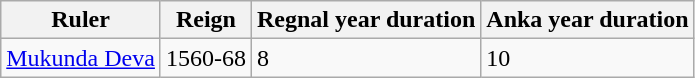<table class="wikitable">
<tr>
<th>Ruler</th>
<th>Reign</th>
<th>Regnal year duration</th>
<th>Anka year duration</th>
</tr>
<tr>
<td><a href='#'>Mukunda Deva</a></td>
<td>1560-68</td>
<td>8</td>
<td>10</td>
</tr>
</table>
